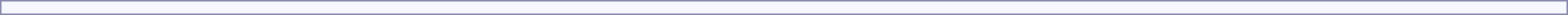<table style="border:1px solid #8888aa; background-color:#f7f8ff; padding:5px; font-size:95%; margin: 0px 12px 12px 0px; width: 100%">
</table>
